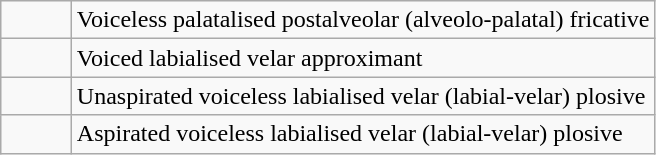<table class="wikitable">
<tr>
<td style="text-align:center; font-size:larger;"><a href='#'></a> </td>
<td>Voiceless palatalised postalveolar (alveolo-palatal) fricative</td>
</tr>
<tr>
<td style="text-align:center; font-size:larger; width:2em;"><a href='#'></a></td>
<td>Voiced labialised velar approximant</td>
</tr>
<tr>
<td style="text-align:center; font-size:larger; width:2em;"><a href='#'></a></td>
<td>Unaspirated voiceless labialised velar (labial-velar) plosive</td>
</tr>
<tr>
<td style="text-align:center; font-size:larger; width:2em;"><a href='#'></a></td>
<td>Aspirated voiceless labialised velar (labial-velar) plosive</td>
</tr>
</table>
